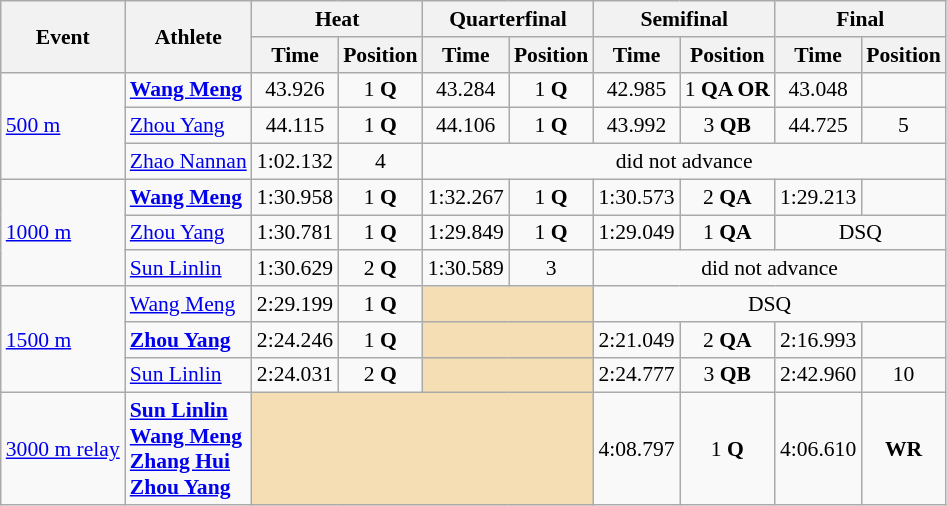<table class="wikitable" style="font-size:90%;">
<tr>
<th rowspan=2>Event</th>
<th rowspan=2>Athlete</th>
<th colspan=2>Heat</th>
<th colspan=2>Quarterfinal</th>
<th colspan=2>Semifinal</th>
<th colspan=2>Final</th>
</tr>
<tr>
<th>Time</th>
<th>Position</th>
<th>Time</th>
<th>Position</th>
<th>Time</th>
<th>Position</th>
<th>Time</th>
<th>Position</th>
</tr>
<tr>
<td rowspan=3><a href='#'>500 m</a></td>
<td><strong><a href='#'>Wang Meng</a></strong></td>
<td align=center>43.926</td>
<td align=center>1 <strong>Q</strong></td>
<td align=center>43.284</td>
<td align=center>1 <strong>Q</strong></td>
<td align=center>42.985</td>
<td align=center>1 <strong>QA OR</strong></td>
<td align=center>43.048</td>
<td align=center></td>
</tr>
<tr>
<td><a href='#'>Zhou Yang</a></td>
<td align=center>44.115</td>
<td align=center>1 <strong>Q</strong></td>
<td align=center>44.106</td>
<td align=center>1 <strong>Q</strong></td>
<td align=center>43.992</td>
<td align=center>3 <strong>QB</strong></td>
<td align=center>44.725</td>
<td align=center>5</td>
</tr>
<tr>
<td><a href='#'>Zhao Nannan</a></td>
<td align=center>1:02.132</td>
<td align=center>4</td>
<td style="text-align:center;" colspan="6">did not advance</td>
</tr>
<tr>
<td rowspan=3><a href='#'>1000 m</a></td>
<td><strong><a href='#'>Wang Meng</a> </strong></td>
<td align=center>1:30.958</td>
<td align=center>1 <strong>Q</strong></td>
<td align=center>1:32.267</td>
<td align=center>1 <strong>Q</strong></td>
<td align=center>1:30.573</td>
<td align=center>2 <strong>QA</strong></td>
<td align=center>1:29.213</td>
<td align=center></td>
</tr>
<tr>
<td><a href='#'>Zhou Yang</a></td>
<td align=center>1:30.781</td>
<td align=center>1 <strong>Q</strong></td>
<td align=center>1:29.849</td>
<td align=center>1 <strong>Q</strong></td>
<td align=center>1:29.049</td>
<td align=center>1 <strong>QA</strong></td>
<td style="text-align:center;" colspan="2">DSQ</td>
</tr>
<tr>
<td><a href='#'>Sun Linlin</a></td>
<td align=center>1:30.629</td>
<td align=center>2 <strong>Q</strong></td>
<td align=center>1:30.589</td>
<td align=center>3</td>
<td style="text-align:center;" colspan="4">did not advance</td>
</tr>
<tr>
<td rowspan=3><a href='#'>1500 m</a></td>
<td><a href='#'>Wang Meng</a></td>
<td align=center>2:29.199</td>
<td align=center>1 <strong>Q</strong></td>
<td colspan="2" style="background:wheat;"></td>
<td colspan="4" style="text-align:center;">DSQ</td>
</tr>
<tr>
<td><strong><a href='#'>Zhou Yang</a></strong></td>
<td align=center>2:24.246</td>
<td align=center>1 <strong>Q</strong></td>
<td colspan="2" style="background:wheat;"></td>
<td align=center>2:21.049</td>
<td align=center>2 <strong>QA</strong></td>
<td align=center>2:16.993</td>
<td align=center></td>
</tr>
<tr>
<td><a href='#'>Sun Linlin</a></td>
<td align=center>2:24.031</td>
<td align=center>2 <strong>Q</strong></td>
<td colspan="2" style="background:wheat;"></td>
<td align=center>2:24.777</td>
<td align=center>3 <strong>QB</strong></td>
<td align=center>2:42.960</td>
<td align=center>10</td>
</tr>
<tr>
<td><a href='#'>3000 m relay</a></td>
<td><strong><a href='#'>Sun Linlin</a><br><a href='#'>Wang Meng</a><br><a href='#'>Zhang Hui</a><br><a href='#'>Zhou Yang</a></strong></td>
<td colspan="4" style="background:wheat;"></td>
<td align=center>4:08.797</td>
<td align=center>1 <strong>Q</strong></td>
<td align=center>4:06.610</td>
<td align=center> <strong>WR</strong></td>
</tr>
</table>
